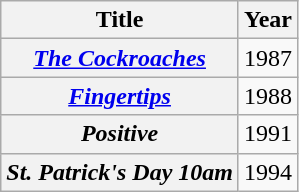<table class="wikitable">
<tr>
<th>Title</th>
<th>Year</th>
</tr>
<tr>
<th><em><a href='#'>The Cockroaches</a></em></th>
<td>1987</td>
</tr>
<tr>
<th><em><a href='#'>Fingertips</a></em></th>
<td>1988</td>
</tr>
<tr>
<th><em>Positive</em></th>
<td>1991</td>
</tr>
<tr>
<th><em>St. Patrick's Day 10am</em></th>
<td>1994</td>
</tr>
</table>
